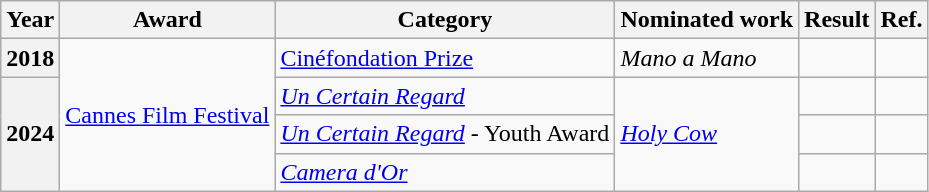<table class="wikitable sortable plainrowheaders">
<tr>
<th scope="col">Year</th>
<th scope="col">Award</th>
<th scope="col">Category</th>
<th scope="col">Nominated work</th>
<th scope="col">Result</th>
<th scope="col">Ref.</th>
</tr>
<tr>
<th scope="row">2018</th>
<td rowspan="4"><a href='#'>Cannes Film Festival</a></td>
<td><a href='#'>Cinéfondation Prize</a></td>
<td><em>Mano a Mano</em></td>
<td></td>
<td align="center"></td>
</tr>
<tr>
<th scope="row" rowspan="3">2024</th>
<td><em><a href='#'>Un Certain Regard</a></em></td>
<td rowspan="3"><em><a href='#'>Holy Cow</a></em></td>
<td></td>
<td align="center"></td>
</tr>
<tr>
<td><em><a href='#'>Un Certain Regard</a></em> - Youth Award</td>
<td></td>
<td align="center"></td>
</tr>
<tr>
<td><em><a href='#'>Camera d'Or</a></em></td>
<td></td>
<td align="center"></td>
</tr>
</table>
